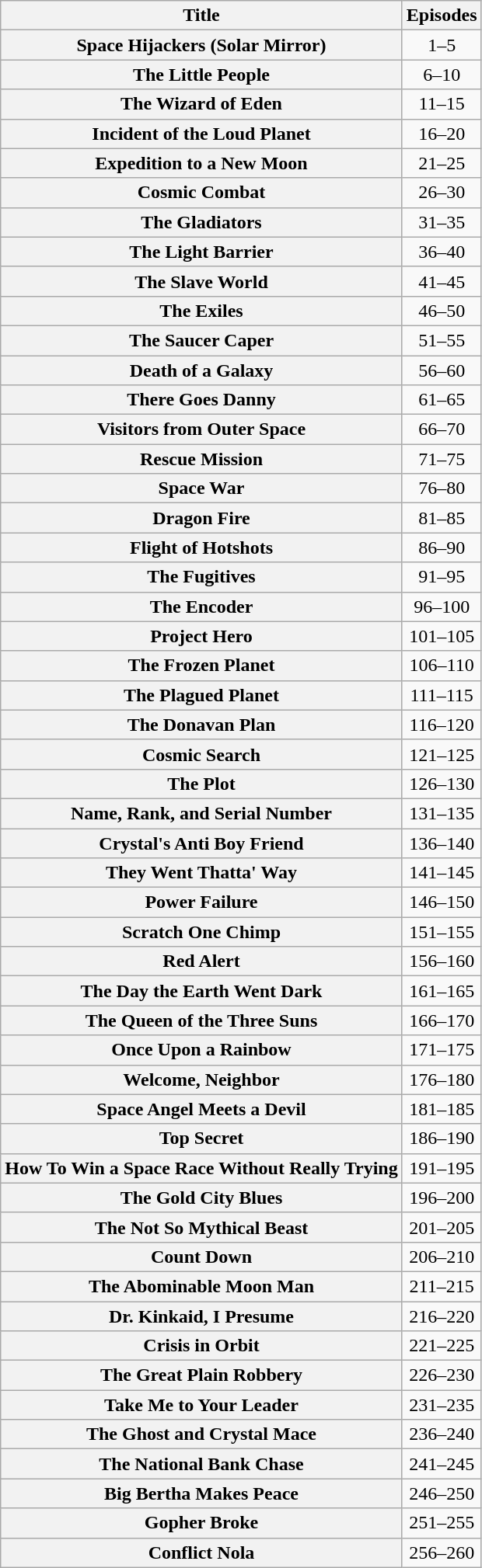<table class="wikitable sortable" style="text-align:center;" border="1">
<tr>
<th scope="col">Title</th>
<th scope="col">Episodes</th>
</tr>
<tr>
<th scope="row">Space Hijackers (Solar Mirror)</th>
<td>1–5</td>
</tr>
<tr>
<th scope="row">The Little People</th>
<td>6–10</td>
</tr>
<tr>
<th scope="row">The Wizard of Eden</th>
<td>11–15</td>
</tr>
<tr>
<th scope="row">Incident of the Loud Planet</th>
<td>16–20</td>
</tr>
<tr>
<th scope="row">Expedition to a New Moon</th>
<td>21–25</td>
</tr>
<tr>
<th scope="row">Cosmic Combat</th>
<td>26–30</td>
</tr>
<tr>
<th scope="row">The Gladiators</th>
<td>31–35</td>
</tr>
<tr>
<th scope="row">The Light Barrier</th>
<td>36–40</td>
</tr>
<tr>
<th scope="row">The Slave World</th>
<td>41–45</td>
</tr>
<tr>
<th scope="row">The Exiles</th>
<td>46–50</td>
</tr>
<tr>
<th scope="row">The Saucer Caper</th>
<td>51–55</td>
</tr>
<tr>
<th scope="row">Death of a Galaxy</th>
<td>56–60</td>
</tr>
<tr>
<th scope="row">There Goes Danny</th>
<td>61–65</td>
</tr>
<tr>
<th scope="row">Visitors from Outer Space</th>
<td>66–70</td>
</tr>
<tr>
<th scope="row">Rescue Mission</th>
<td>71–75</td>
</tr>
<tr>
<th scope="row">Space War</th>
<td>76–80</td>
</tr>
<tr>
<th scope="row">Dragon Fire</th>
<td>81–85</td>
</tr>
<tr>
<th scope="row">Flight of Hotshots</th>
<td>86–90</td>
</tr>
<tr>
<th scope="row">The Fugitives</th>
<td>91–95</td>
</tr>
<tr>
<th scope="row">The Encoder</th>
<td>96–100</td>
</tr>
<tr>
<th scope="row">Project Hero</th>
<td>101–105</td>
</tr>
<tr>
<th scope="row">The Frozen Planet</th>
<td>106–110</td>
</tr>
<tr>
<th scope="row">The Plagued Planet</th>
<td>111–115</td>
</tr>
<tr>
<th scope="row">The Donavan Plan</th>
<td>116–120</td>
</tr>
<tr>
<th scope="row">Cosmic Search</th>
<td>121–125</td>
</tr>
<tr>
<th scope="row">The Plot</th>
<td>126–130</td>
</tr>
<tr>
<th scope="row">Name, Rank, and Serial Number</th>
<td>131–135</td>
</tr>
<tr>
<th scope="row">Crystal's Anti Boy Friend</th>
<td>136–140</td>
</tr>
<tr>
<th scope="row">They Went Thatta' Way</th>
<td>141–145</td>
</tr>
<tr>
<th scope="row">Power Failure</th>
<td>146–150</td>
</tr>
<tr>
<th scope="row">Scratch One Chimp</th>
<td>151–155</td>
</tr>
<tr>
<th scope="row">Red Alert</th>
<td>156–160</td>
</tr>
<tr>
<th scope="row">The Day the Earth Went Dark</th>
<td>161–165</td>
</tr>
<tr>
<th scope="row">The Queen of the Three Suns</th>
<td>166–170</td>
</tr>
<tr>
<th scope="row">Once Upon a Rainbow</th>
<td>171–175</td>
</tr>
<tr>
<th scope="row">Welcome, Neighbor</th>
<td>176–180</td>
</tr>
<tr>
<th scope="row">Space Angel Meets a Devil</th>
<td>181–185</td>
</tr>
<tr>
<th scope="row">Top Secret</th>
<td>186–190</td>
</tr>
<tr>
<th scope="row">How To Win a Space Race Without Really Trying</th>
<td>191–195</td>
</tr>
<tr>
<th scope="row">The Gold City Blues</th>
<td>196–200</td>
</tr>
<tr>
<th scope="row">The Not So Mythical Beast</th>
<td>201–205</td>
</tr>
<tr>
<th scope="row">Count Down</th>
<td>206–210</td>
</tr>
<tr>
<th scope="row">The Abominable Moon Man</th>
<td>211–215</td>
</tr>
<tr>
<th scope="row">Dr. Kinkaid, I Presume</th>
<td>216–220</td>
</tr>
<tr>
<th scope="row">Crisis in Orbit</th>
<td>221–225</td>
</tr>
<tr>
<th scope="row">The Great Plain Robbery</th>
<td>226–230</td>
</tr>
<tr>
<th scope="row">Take Me to Your Leader</th>
<td>231–235</td>
</tr>
<tr>
<th scope="row">The Ghost and Crystal Mace</th>
<td>236–240</td>
</tr>
<tr>
<th scope="row">The National Bank Chase</th>
<td>241–245</td>
</tr>
<tr>
<th scope="row">Big Bertha Makes Peace</th>
<td>246–250</td>
</tr>
<tr>
<th scope="row">Gopher Broke</th>
<td>251–255</td>
</tr>
<tr>
<th scope="row">Conflict Nola</th>
<td>256–260</td>
</tr>
</table>
